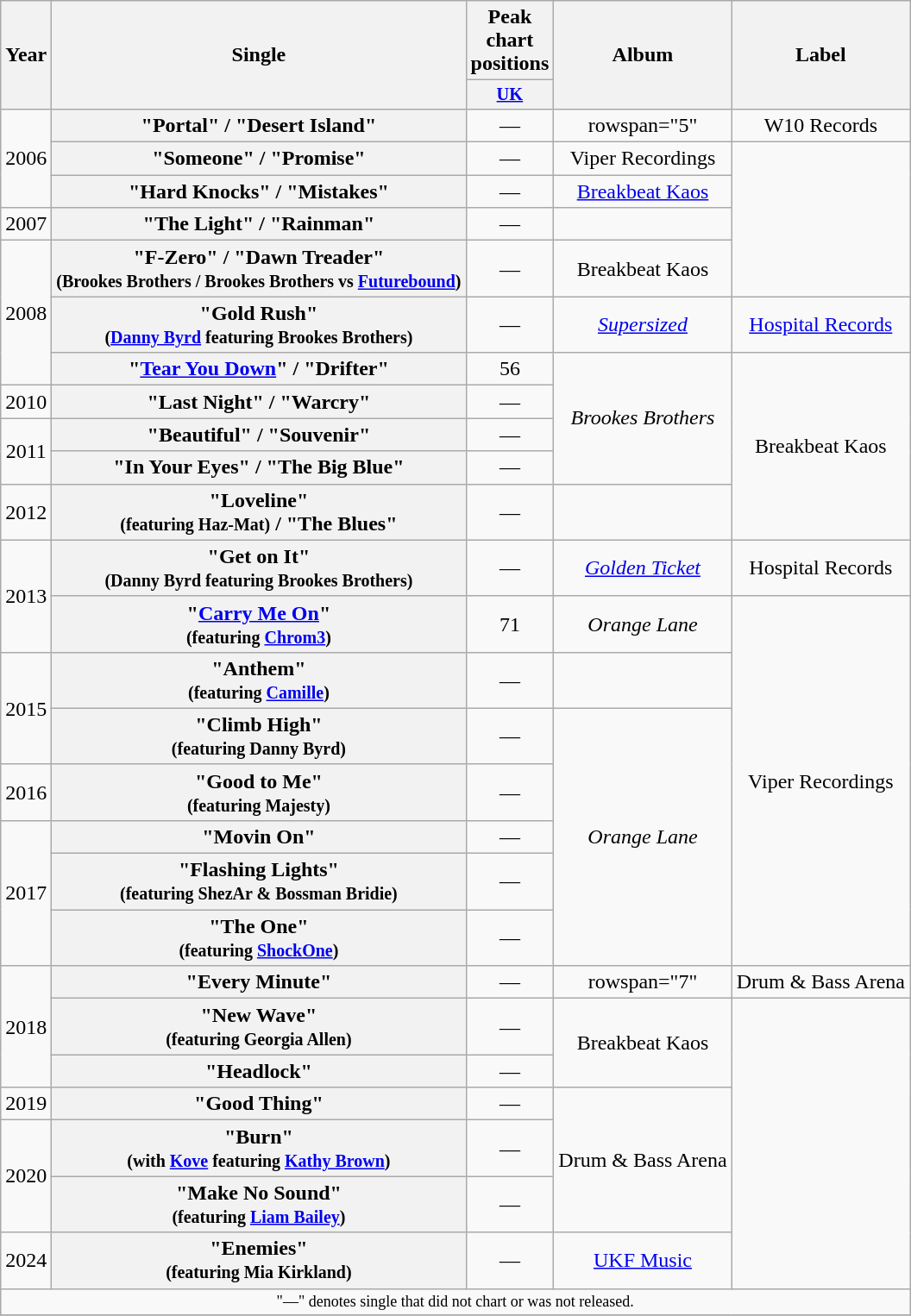<table class="wikitable plainrowheaders" style="text-align:center;">
<tr>
<th scope="col" rowspan="2">Year</th>
<th scope="col" rowspan="2">Single</th>
<th scope="col" colspan="1">Peak chart positions</th>
<th scope="col" rowspan="2">Album</th>
<th scope="col" rowspan="2">Label</th>
</tr>
<tr>
<th scope="col" style="width:3em;font-size:85%;"><a href='#'>UK</a><br></th>
</tr>
<tr>
<td rowspan="3">2006</td>
<th scope="row">"Portal" / "Desert Island"</th>
<td>—</td>
<td>rowspan="5" </td>
<td rowspan="1">W10 Records</td>
</tr>
<tr>
<th scope="row">"Someone" / "Promise"</th>
<td>—</td>
<td rowspan="1">Viper Recordings</td>
</tr>
<tr>
<th scope="row">"Hard Knocks" / "Mistakes"</th>
<td>—</td>
<td rowspan="1"><a href='#'>Breakbeat Kaos</a></td>
</tr>
<tr>
<td rowspan="1">2007</td>
<th scope="row">"The Light" / "Rainman"</th>
<td>—</td>
<td></td>
</tr>
<tr>
<td rowspan="3">2008</td>
<th scope="row">"F-Zero" / "Dawn Treader"<br><small>(Brookes Brothers / Brookes Brothers vs <a href='#'>Futurebound</a>)</small></th>
<td>—</td>
<td rowspan="1">Breakbeat Kaos</td>
</tr>
<tr>
<th scope="row">"Gold Rush"<br><small>(<a href='#'>Danny Byrd</a> featuring Brookes Brothers)</small></th>
<td>—</td>
<td rowspan="1"><em><a href='#'>Supersized</a></em></td>
<td rowspan="1"><a href='#'>Hospital Records</a></td>
</tr>
<tr>
<th scope="row">"<a href='#'>Tear You Down</a>" / "Drifter"</th>
<td>56</td>
<td rowspan="4"><em>Brookes Brothers</em></td>
<td rowspan="5">Breakbeat Kaos</td>
</tr>
<tr>
<td rowspan="1">2010</td>
<th scope="row">"Last Night" / "Warcry"</th>
<td>—</td>
</tr>
<tr>
<td rowspan="2">2011</td>
<th scope="row">"Beautiful" / "Souvenir"</th>
<td>—</td>
</tr>
<tr>
<th scope="row">"In Your Eyes" / "The Big Blue"</th>
<td>—</td>
</tr>
<tr>
<td rowspan="1">2012</td>
<th scope="row">"Loveline" <br><small>(featuring Haz-Mat)</small> / "The Blues"</th>
<td>—</td>
<td></td>
</tr>
<tr>
<td rowspan="2">2013</td>
<th scope="row">"Get on It"<br><small>(Danny Byrd featuring Brookes Brothers)</small></th>
<td>—</td>
<td rowspan="1"><em><a href='#'>Golden Ticket</a></em></td>
<td rowspan="1">Hospital Records</td>
</tr>
<tr>
<th scope="row">"<a href='#'>Carry Me On</a>"<br><small>(featuring <a href='#'>Chrom3</a>)</small></th>
<td>71</td>
<td><em>Orange Lane</em></td>
<td rowspan="7">Viper Recordings</td>
</tr>
<tr>
<td rowspan="2">2015</td>
<th scope="row">"Anthem" <br><small>(featuring <a href='#'>Camille</a>)</small></th>
<td>—</td>
<td></td>
</tr>
<tr>
<th scope="row">"Climb High" <br><small>(featuring Danny Byrd)</small></th>
<td>—</td>
<td rowspan="5"><em>Orange Lane</em></td>
</tr>
<tr>
<td>2016</td>
<th scope="row">"Good to Me" <br><small>(featuring Majesty)</small></th>
<td>—</td>
</tr>
<tr>
<td rowspan="3">2017</td>
<th scope="row">"Movin On"</th>
<td>—</td>
</tr>
<tr>
<th scope="row">"Flashing Lights" <br><small>(featuring ShezAr & Bossman Bridie)</small></th>
<td>—</td>
</tr>
<tr>
<th scope="row">"The One" <br><small>(featuring <a href='#'>ShockOne</a>)</small></th>
<td>—</td>
</tr>
<tr>
<td rowspan="3">2018</td>
<th scope="row">"Every Minute"</th>
<td>—</td>
<td>rowspan="7" </td>
<td>Drum & Bass Arena</td>
</tr>
<tr>
<th scope="row">"New Wave" <br><small>(featuring Georgia Allen)</small></th>
<td>—</td>
<td rowspan="2">Breakbeat Kaos</td>
</tr>
<tr>
<th scope="row">"Headlock"</th>
<td>—</td>
</tr>
<tr>
<td>2019</td>
<th scope="row">"Good Thing"</th>
<td>—</td>
<td rowspan="3">Drum & Bass Arena</td>
</tr>
<tr>
<td rowspan="2">2020</td>
<th scope="row">"Burn" <br><small>(with <a href='#'>Kove</a> featuring <a href='#'>Kathy Brown</a>)</small></th>
<td>—</td>
</tr>
<tr>
<th scope="row">"Make No Sound" <br><small>(featuring <a href='#'>Liam Bailey</a>)</small></th>
<td>—</td>
</tr>
<tr>
<td>2024</td>
<th scope="row">"Enemies" <br><small>(featuring Mia Kirkland)</small></th>
<td>—</td>
<td><a href='#'>UKF Music</a></td>
</tr>
<tr>
<td colspan="9" style="font-size:75%">"—" denotes single that did not chart or was not released.</td>
</tr>
<tr>
</tr>
</table>
